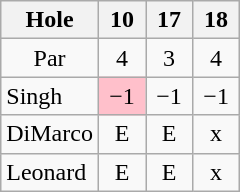<table class="wikitable" style="text-align:center">
<tr>
<th>Hole</th>
<th> 10 </th>
<th> 17 </th>
<th> 18 </th>
</tr>
<tr>
<td>Par</td>
<td>4</td>
<td>3</td>
<td>4</td>
</tr>
<tr>
<td align=left> Singh</td>
<td style="background:Pink;">−1</td>
<td>−1</td>
<td>−1</td>
</tr>
<tr>
<td align=left> DiMarco</td>
<td>E</td>
<td>E</td>
<td>x</td>
</tr>
<tr>
<td align=left> Leonard</td>
<td>E</td>
<td>E</td>
<td>x</td>
</tr>
</table>
